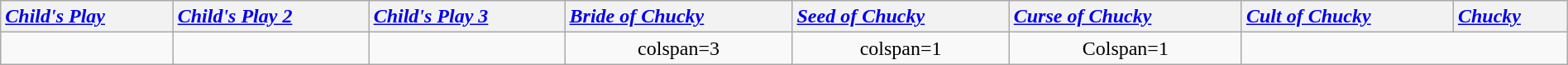<table class="wikitable plainrowheaders" style="text-align:center" width=100%>
<tr>
<th scope="row" style="text-align:left"><em><a href='#'>Child's Play</a></em></th>
<th scope="row" style="text-align:left"><em><a href='#'>Child's Play 2</a></em></th>
<th scope="row" style="text-align:left"><em><a href='#'>Child's Play 3</a></em></th>
<th scope="row" style="text-align:left"><em><a href='#'>Bride of Chucky</a></em></th>
<th scope="row" style="text-align:left"><em><a href='#'>Seed of Chucky</a></em></th>
<th scope="row" style="text-align:left"><em><a href='#'>Curse of Chucky</a></em></th>
<th scope="row" style="text-align:left"><em><a href='#'>Cult of Chucky</a></em></th>
<th scope="row" style="text-align:left"><em><a href='#'>Chucky</a></em></th>
</tr>
<tr>
<td></td>
<td></td>
<td></td>
<td>colspan=3 </td>
<td>colspan=1 </td>
<td>Colspan=1 </td>
</tr>
</table>
